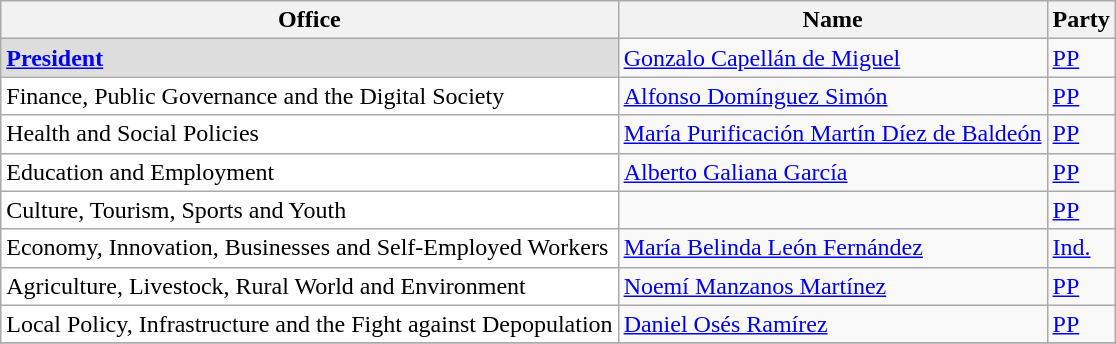<table class="wikitable">
<tr>
<th>Office</th>
<th>Name</th>
<th>Party</th>
</tr>
<tr>
<td bgcolor="#DDDDDD"><strong><a href='#'>President</a></strong></td>
<td><a href='#'>Gonzalo Capellán de Miguel</a></td>
<td><a href='#'>PP</a></td>
</tr>
<tr>
<td bgcolor="#FFFFFF">Finance, Public Governance and the Digital Society</td>
<td><a href='#'>Alfonso Domínguez Simón</a></td>
<td><a href='#'>PP</a></td>
</tr>
<tr>
<td bgcolor="#FFFFFF">Health and Social Policies</td>
<td><a href='#'>María Purificación Martín Díez de Baldeón</a></td>
<td><a href='#'>PP</a></td>
</tr>
<tr>
<td bgcolor="#FFFFFF">Education and Employment</td>
<td><a href='#'>Alberto Galiana García</a></td>
<td><a href='#'>PP</a></td>
</tr>
<tr>
<td bgcolor="#FFFFFF">Culture, Tourism, Sports and Youth</td>
<td></td>
<td><a href='#'>PP</a></td>
</tr>
<tr>
<td bgcolor="#FFFFFF">Economy, Innovation, Businesses and Self-Employed Workers</td>
<td><a href='#'>María Belinda León Fernández</a></td>
<td><a href='#'>Ind.</a></td>
</tr>
<tr>
<td bgcolor="#FFFFFF">Agriculture, Livestock, Rural World and Environment</td>
<td><a href='#'>Noemí Manzanos Martínez</a></td>
<td><a href='#'>PP</a></td>
</tr>
<tr>
<td bgcolor="#FFFFFF">Local Policy, Infrastructure and the Fight against Depopulation</td>
<td><a href='#'>Daniel Osés Ramírez</a></td>
<td><a href='#'>PP</a></td>
</tr>
<tr>
</tr>
</table>
